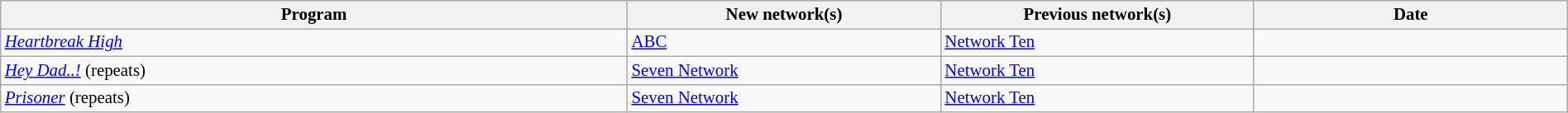<table class="wikitable sortable" width="100%" style="font-size:87%;">
<tr bgcolor="#efefef">
<th width=40%>Program</th>
<th width=20%>New network(s)</th>
<th width=20%>Previous network(s)</th>
<th width=20%>Date</th>
</tr>
<tr>
<td><em><a href='#'>Heartbreak High</a></em></td>
<td><a href='#'>ABC</a></td>
<td><a href='#'>Network Ten</a></td>
<td></td>
</tr>
<tr>
<td><em><a href='#'>Hey Dad..!</a></em> (repeats)</td>
<td><a href='#'>Seven Network</a></td>
<td><a href='#'>Network Ten</a></td>
<td></td>
</tr>
<tr>
<td><em><a href='#'>Prisoner</a></em> (repeats)</td>
<td><a href='#'>Seven Network</a></td>
<td><a href='#'>Network Ten</a></td>
<td></td>
</tr>
</table>
